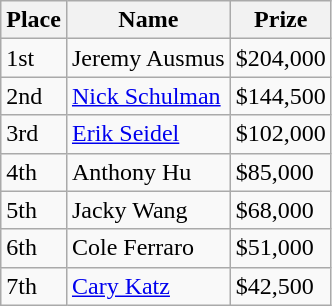<table class="wikitable">
<tr>
<th>Place</th>
<th>Name</th>
<th>Prize</th>
</tr>
<tr>
<td>1st</td>
<td> Jeremy Ausmus</td>
<td>$204,000</td>
</tr>
<tr>
<td>2nd</td>
<td> <a href='#'>Nick Schulman</a></td>
<td>$144,500</td>
</tr>
<tr>
<td>3rd</td>
<td> <a href='#'>Erik Seidel</a></td>
<td>$102,000</td>
</tr>
<tr>
<td>4th</td>
<td> Anthony Hu</td>
<td>$85,000</td>
</tr>
<tr>
<td>5th</td>
<td> Jacky Wang</td>
<td>$68,000</td>
</tr>
<tr>
<td>6th</td>
<td> Cole Ferraro</td>
<td>$51,000</td>
</tr>
<tr>
<td>7th</td>
<td> <a href='#'>Cary Katz</a></td>
<td>$42,500</td>
</tr>
</table>
